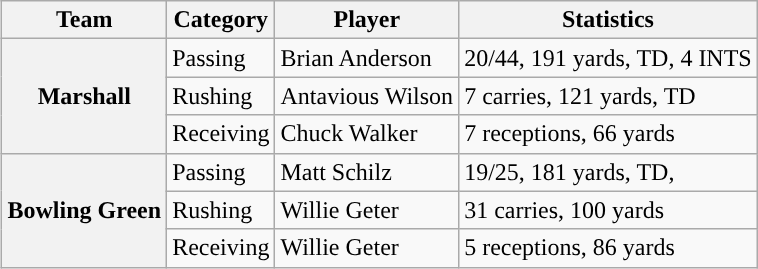<table class="wikitable" style="float:right">
<tr>
<th>Team</th>
<th>Category</th>
<th>Player</th>
<th>Statistics</th>
</tr>
<tr>
<th rowspan=3>Marshall</th>
<td>Passing</td>
<td>Brian Anderson</td>
<td>20/44, 191 yards, TD, 4 INTS</td>
</tr>
<tr>
<td>Rushing</td>
<td>Antavious Wilson</td>
<td>7 carries, 121 yards, TD</td>
</tr>
<tr>
<td>Receiving</td>
<td>Chuck Walker</td>
<td>7 receptions, 66 yards</td>
</tr>
<tr>
<th rowspan=3>Bowling Green</th>
<td>Passing</td>
<td>Matt Schilz</td>
<td>19/25, 181 yards, TD,</td>
</tr>
<tr>
<td>Rushing</td>
<td>Willie Geter</td>
<td>31 carries, 100 yards</td>
</tr>
<tr>
<td>Receiving</td>
<td>Willie Geter</td>
<td>5 receptions, 86 yards</td>
</tr>
</table>
